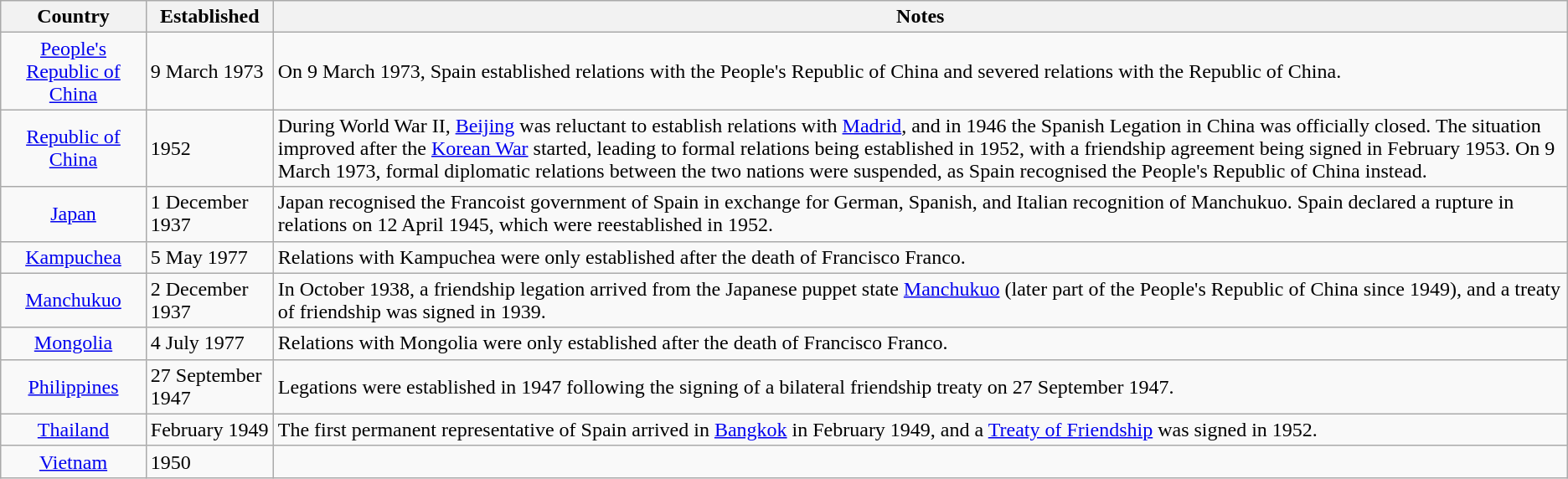<table class="wikitable">
<tr>
<th>Country</th>
<th>Established</th>
<th>Notes</th>
</tr>
<tr>
<td align=center><a href='#'>People's Republic of China</a></td>
<td>9 March 1973</td>
<td>On 9 March 1973, Spain established relations with the People's Republic of China and severed relations with the Republic of China.</td>
</tr>
<tr>
<td align=center><a href='#'>Republic of China</a></td>
<td>1952</td>
<td>During World War II, <a href='#'>Beijing</a> was reluctant to establish relations with <a href='#'>Madrid</a>, and in 1946 the Spanish Legation in China was officially closed. The situation improved after the <a href='#'>Korean War</a> started, leading to formal relations being established in 1952, with a friendship agreement being signed in February 1953. On 9 March 1973, formal diplomatic relations between the two nations were suspended, as Spain recognised the People's Republic of China instead.</td>
</tr>
<tr>
<td align=center><a href='#'>Japan</a></td>
<td>1 December 1937</td>
<td>Japan recognised the Francoist government of Spain in exchange for German, Spanish, and Italian recognition of Manchukuo. Spain declared a rupture in relations on 12 April 1945, which were reestablished in 1952.</td>
</tr>
<tr>
<td align=center><a href='#'>Kampuchea</a></td>
<td>5 May 1977</td>
<td>Relations with Kampuchea were only established after the death of Francisco Franco.</td>
</tr>
<tr>
<td align=center><a href='#'>Manchukuo</a></td>
<td>2 December 1937</td>
<td>In October 1938, a friendship legation arrived from the Japanese puppet state <a href='#'>Manchukuo</a> (later part of the People's Republic of China since 1949), and a treaty of friendship was signed in 1939.</td>
</tr>
<tr>
<td align=center><a href='#'>Mongolia</a></td>
<td>4 July 1977</td>
<td>Relations with Mongolia were only established after the death of Francisco Franco.</td>
</tr>
<tr>
<td align=center><a href='#'>Philippines</a></td>
<td>27 September 1947</td>
<td>Legations were established in 1947 following the signing of a bilateral friendship treaty on 27 September 1947.</td>
</tr>
<tr>
<td align=center><a href='#'>Thailand</a></td>
<td>February 1949</td>
<td>The first permanent representative of Spain arrived in <a href='#'>Bangkok</a> in February 1949, and a <a href='#'>Treaty of Friendship</a> was signed in 1952.</td>
</tr>
<tr>
<td align=center><a href='#'>Vietnam</a></td>
<td>1950</td>
<td></td>
</tr>
</table>
